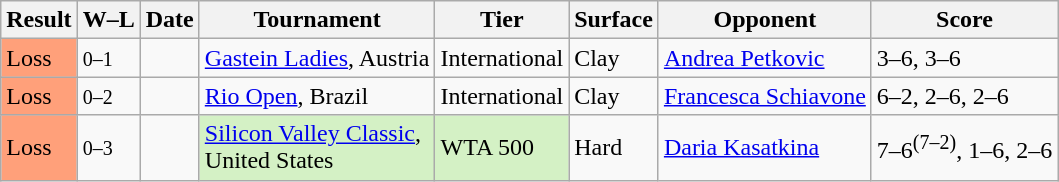<table class="sortable wikitable">
<tr>
<th>Result</th>
<th class="unsortable">W–L</th>
<th>Date</th>
<th>Tournament</th>
<th>Tier</th>
<th>Surface</th>
<th>Opponent</th>
<th class="unsortable">Score</th>
</tr>
<tr>
<td bgcolor=ffa07a>Loss</td>
<td><small>0–1</small></td>
<td><a href='#'></a></td>
<td><a href='#'>Gastein Ladies</a>, Austria</td>
<td>International</td>
<td>Clay</td>
<td> <a href='#'>Andrea Petkovic</a></td>
<td>3–6, 3–6</td>
</tr>
<tr>
<td bgcolor=ffa07a>Loss</td>
<td><small>0–2</small></td>
<td><a href='#'></a></td>
<td><a href='#'>Rio Open</a>, Brazil</td>
<td>International</td>
<td>Clay</td>
<td> <a href='#'>Francesca Schiavone</a></td>
<td>6–2, 2–6, 2–6</td>
</tr>
<tr>
<td bgcolor=ffa07a>Loss</td>
<td><small>0–3</small></td>
<td><a href='#'></a></td>
<td bgcolor=d4f1c5><a href='#'>Silicon Valley Classic</a>, <br>United States</td>
<td bgcolor=d4f1c5>WTA 500</td>
<td>Hard</td>
<td> <a href='#'>Daria Kasatkina</a></td>
<td>7–6<sup>(7–2)</sup>, 1–6, 2–6</td>
</tr>
</table>
